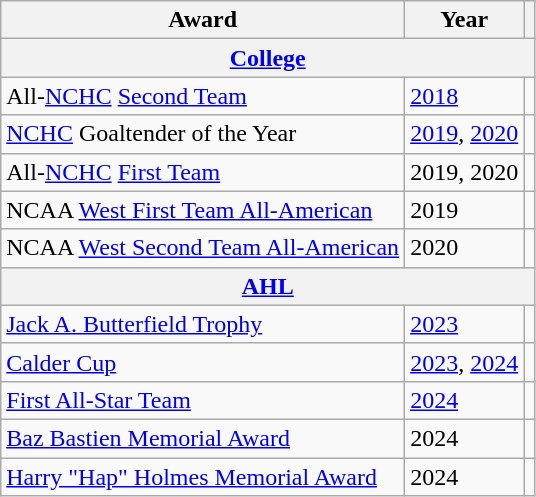<table class="wikitable">
<tr>
<th>Award</th>
<th>Year</th>
<th></th>
</tr>
<tr>
<th colspan="3"><a href='#'>College</a></th>
</tr>
<tr>
<td>All-<a href='#'>NCHC</a> <a href='#'>Second Team</a></td>
<td><a href='#'>2018</a></td>
<td></td>
</tr>
<tr>
<td><a href='#'>NCHC</a> Goaltender of the Year</td>
<td><a href='#'>2019</a>, <a href='#'>2020</a></td>
<td></td>
</tr>
<tr>
<td>All-<a href='#'>NCHC</a> <a href='#'>First Team</a></td>
<td>2019, 2020</td>
<td></td>
</tr>
<tr>
<td>NCAA <a href='#'>West First Team All-American</a></td>
<td>2019</td>
<td></td>
</tr>
<tr>
<td>NCAA <a href='#'>West Second Team All-American</a></td>
<td>2020</td>
<td></td>
</tr>
<tr>
<th colspan="3"><a href='#'>AHL</a></th>
</tr>
<tr>
<td><a href='#'>Jack A. Butterfield Trophy</a></td>
<td><a href='#'>2023</a></td>
<td></td>
</tr>
<tr>
<td><a href='#'>Calder Cup</a></td>
<td><a href='#'>2023</a>, <a href='#'>2024</a></td>
<td></td>
</tr>
<tr>
<td><a href='#'>First All-Star Team</a></td>
<td><a href='#'>2024</a></td>
<td></td>
</tr>
<tr>
<td><a href='#'>Baz Bastien Memorial Award</a></td>
<td>2024</td>
<td></td>
</tr>
<tr>
<td><a href='#'>Harry "Hap" Holmes Memorial Award</a></td>
<td>2024</td>
<td></td>
</tr>
</table>
